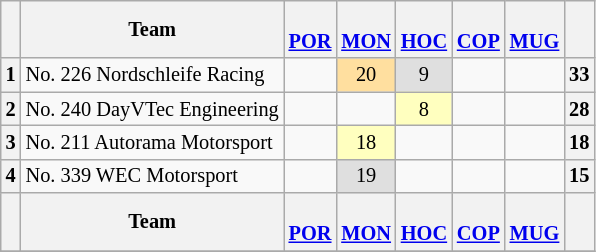<table align=left| class="wikitable" style="font-size: 85%; text-align: center">
<tr valign="top">
<th valign=middle></th>
<th valign=middle>Team</th>
<th><br><a href='#'>POR</a></th>
<th><br><a href='#'>MON</a></th>
<th><br><a href='#'>HOC</a></th>
<th><br><a href='#'>COP</a></th>
<th><br><a href='#'>MUG</a></th>
<th valign=middle>  </th>
</tr>
<tr>
<th>1</th>
<td align=left> No. 226 Nordschleife Racing</td>
<td></td>
<td style="background:#FFDF9F;">20</td>
<td style="background:#DFDFDF;">9</td>
<td></td>
<td></td>
<th>33</th>
</tr>
<tr>
<th>2</th>
<td align=left> No. 240 DayVTec Engineering</td>
<td></td>
<td></td>
<td style="background:#FFFFBF;">8</td>
<td></td>
<td></td>
<th>28</th>
</tr>
<tr>
<th>3</th>
<td align=left> No. 211 Autorama Motorsport</td>
<td></td>
<td style="background:#FFFFBF;">18</td>
<td></td>
<td></td>
<td></td>
<th>18</th>
</tr>
<tr>
<th>4</th>
<td align=left> No. 339 WEC Motorsport</td>
<td></td>
<td style="background:#DFDFDF;">19</td>
<td></td>
<td></td>
<td></td>
<th>15</th>
</tr>
<tr>
<th valign=middle></th>
<th valign=middle>Team</th>
<th><br><a href='#'>POR</a></th>
<th><br><a href='#'>MON</a></th>
<th><br><a href='#'>HOC</a></th>
<th><br><a href='#'>COP</a></th>
<th><br><a href='#'>MUG</a></th>
<th valign=middle>  </th>
</tr>
<tr>
</tr>
</table>
